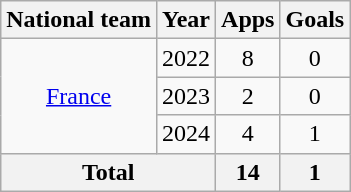<table class="wikitable" style="text-align: center;">
<tr>
<th>National team</th>
<th>Year</th>
<th>Apps</th>
<th>Goals</th>
</tr>
<tr>
<td rowspan="3"><a href='#'>France</a></td>
<td>2022</td>
<td>8</td>
<td>0</td>
</tr>
<tr>
<td>2023</td>
<td>2</td>
<td>0</td>
</tr>
<tr>
<td>2024</td>
<td>4</td>
<td>1</td>
</tr>
<tr>
<th colspan="2">Total</th>
<th>14</th>
<th>1</th>
</tr>
</table>
